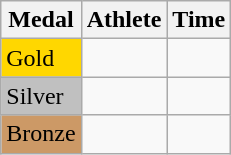<table class="wikitable">
<tr>
<th>Medal</th>
<th>Athlete</th>
<th>Time</th>
</tr>
<tr>
<td bgcolor="gold">Gold</td>
<td></td>
<td></td>
</tr>
<tr>
<td bgcolor="silver">Silver</td>
<td></td>
<td></td>
</tr>
<tr>
<td bgcolor="CC9966">Bronze</td>
<td></td>
<td></td>
</tr>
</table>
